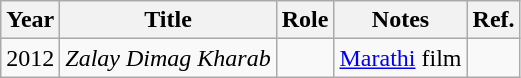<table class= "wikitable sortable">
<tr>
<th>Year</th>
<th>Title</th>
<th>Role</th>
<th>Notes</th>
<th>Ref.</th>
</tr>
<tr>
<td>2012</td>
<td><em>Zalay Dimag Kharab</em></td>
<td></td>
<td><a href='#'>Marathi</a> film</td>
<td></td>
</tr>
</table>
